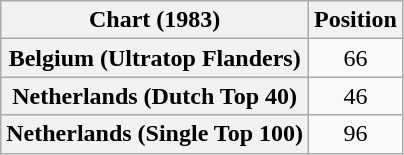<table class="wikitable sortable plainrowheaders" style="text-align:center">
<tr>
<th scope="col">Chart (1983)</th>
<th scope="col">Position</th>
</tr>
<tr>
<th scope="row">Belgium (Ultratop Flanders)</th>
<td>66</td>
</tr>
<tr>
<th scope="row">Netherlands (Dutch Top 40)</th>
<td>46</td>
</tr>
<tr>
<th scope="row">Netherlands (Single Top 100)</th>
<td>96</td>
</tr>
</table>
